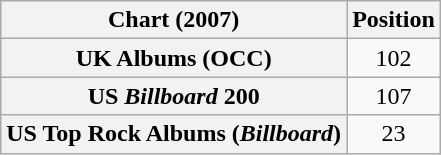<table class="wikitable sortable plainrowheaders" style="text-align:center">
<tr>
<th scope="col">Chart (2007)</th>
<th scope="col">Position</th>
</tr>
<tr>
<th scope="row">UK Albums (OCC)</th>
<td>102</td>
</tr>
<tr>
<th scope="row">US <em>Billboard</em> 200</th>
<td>107</td>
</tr>
<tr>
<th scope="row">US Top Rock Albums (<em>Billboard</em>)</th>
<td>23</td>
</tr>
</table>
